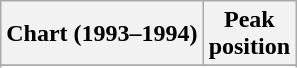<table class="wikitable sortable">
<tr>
<th align="left">Chart (1993–1994)</th>
<th align="center">Peak<br>position</th>
</tr>
<tr>
</tr>
<tr>
</tr>
</table>
